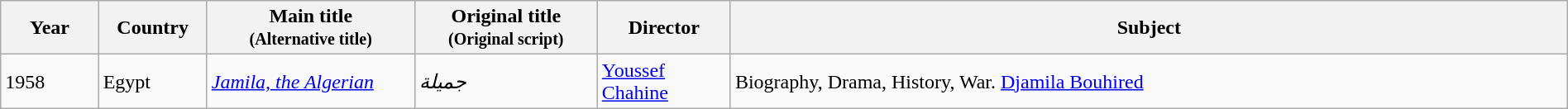<table class="wikitable sortable" style="width:100%;">
<tr>
<th>Year</th>
<th width= 80>Country</th>
<th class="unsortable" style="width:160px;">Main title<br><small>(Alternative title)</small></th>
<th class="unsortable" style="width:140px;">Original title<br><small>(Original script)</small></th>
<th width=100>Director</th>
<th class="unsortable">Subject</th>
</tr>
<tr>
<td>1958</td>
<td>Egypt</td>
<td><em><a href='#'>Jamila, the Algerian</a></em></td>
<td><em>جميلة</em></td>
<td><a href='#'>Youssef Chahine</a></td>
<td>Biography, Drama, History, War. <a href='#'>Djamila Bouhired</a></td>
</tr>
</table>
